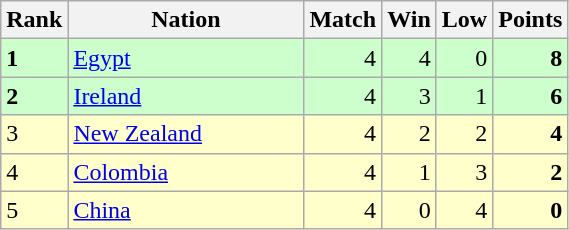<table class="wikitable">
<tr>
<th width=20>Rank</th>
<th width=150>Nation</th>
<th width=20>Match</th>
<th width=20>Win</th>
<th width=20>Low</th>
<th width=20>Points</th>
</tr>
<tr align="right" style="background:#ccffcc;">
<td align="left"><strong>1</strong></td>
<td align="left"> <a href='#'>Egypt</a></td>
<td>4</td>
<td>4</td>
<td>0</td>
<td><strong>8</strong></td>
</tr>
<tr align="right" style="background:#ccffcc;">
<td align="left"><strong>2</strong></td>
<td align="left"> <a href='#'>Ireland</a></td>
<td>4</td>
<td>3</td>
<td>1</td>
<td><strong>6</strong></td>
</tr>
<tr align="right" style="background:#ffffcc;">
<td align="left">3</td>
<td align="left"> <a href='#'>New Zealand</a></td>
<td>4</td>
<td>2</td>
<td>2</td>
<td><strong>4</strong></td>
</tr>
<tr align="right" style="background:#ffffcc;">
<td align="left">4</td>
<td align="left"> <a href='#'>Colombia</a></td>
<td>4</td>
<td>1</td>
<td>3</td>
<td><strong>2</strong></td>
</tr>
<tr align="right" style="background:#ffffcc;">
<td align="left">5</td>
<td align="left"> <a href='#'>China</a></td>
<td>4</td>
<td>0</td>
<td>4</td>
<td><strong>0</strong></td>
</tr>
</table>
